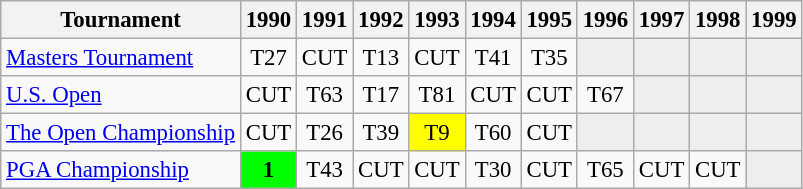<table class="wikitable" style="font-size:95%;text-align:center;">
<tr>
<th>Tournament</th>
<th>1990</th>
<th>1991</th>
<th>1992</th>
<th>1993</th>
<th>1994</th>
<th>1995</th>
<th>1996</th>
<th>1997</th>
<th>1998</th>
<th>1999</th>
</tr>
<tr>
<td align=left><a href='#'>Masters Tournament</a></td>
<td>T27</td>
<td>CUT</td>
<td>T13</td>
<td>CUT</td>
<td>T41</td>
<td>T35</td>
<td style="background:#eeeeee;"></td>
<td style="background:#eeeeee;"></td>
<td style="background:#eeeeee;"></td>
<td style="background:#eeeeee;"></td>
</tr>
<tr>
<td align=left><a href='#'>U.S. Open</a></td>
<td>CUT</td>
<td>T63</td>
<td>T17</td>
<td>T81</td>
<td>CUT</td>
<td>CUT</td>
<td>T67</td>
<td style="background:#eeeeee;"></td>
<td style="background:#eeeeee;"></td>
<td style="background:#eeeeee;"></td>
</tr>
<tr>
<td align=left><a href='#'>The Open Championship</a></td>
<td>CUT</td>
<td>T26</td>
<td>T39</td>
<td style="background:yellow;">T9</td>
<td>T60</td>
<td>CUT</td>
<td style="background:#eeeeee;"></td>
<td style="background:#eeeeee;"></td>
<td style="background:#eeeeee;"></td>
<td style="background:#eeeeee;"></td>
</tr>
<tr>
<td align=left><a href='#'>PGA Championship</a></td>
<td style="background:lime;"><strong>1</strong></td>
<td>T43</td>
<td>CUT</td>
<td>CUT</td>
<td>T30</td>
<td>CUT</td>
<td>T65</td>
<td>CUT</td>
<td>CUT</td>
<td style="background:#eeeeee;"></td>
</tr>
</table>
